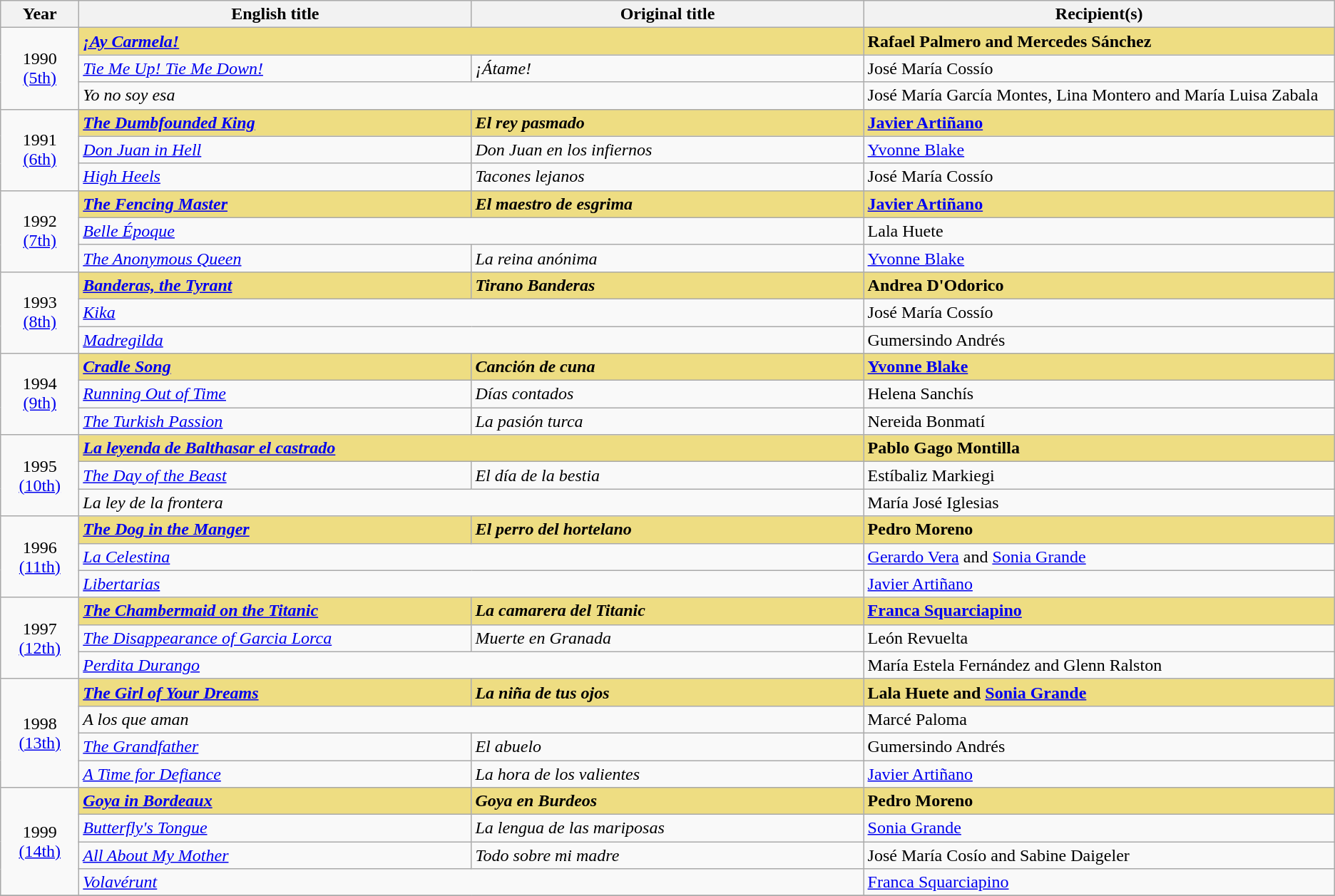<table class="wikitable sortable" style="text-align:left;"style="width:95%">
<tr>
<th scope="col" style="width:5%;">Year</th>
<th scope="col" style="width:25%;">English title</th>
<th scope="col" style="width:25%;">Original title</th>
<th scope="col" style="width:30%;">Recipient(s)</th>
</tr>
<tr>
<td rowspan="3" style="text-align:center;">1990<br><a href='#'>(5th)</a></td>
<td colspan="2" style="background:#eedd82;"><strong><em><a href='#'>¡Ay Carmela!</a></em></strong></td>
<td style="background:#eedd82;"><strong>Rafael Palmero and Mercedes Sánchez</strong></td>
</tr>
<tr>
<td><em><a href='#'>Tie Me Up! Tie Me Down!</a></em></td>
<td><em>¡Átame!</em></td>
<td>José María Cossío</td>
</tr>
<tr>
<td colspan="2"><em>Yo no soy esa</em></td>
<td>José María García Montes, Lina Montero and María Luisa Zabala</td>
</tr>
<tr>
<td rowspan="3" style="text-align:center;">1991<br><a href='#'>(6th)</a></td>
<td style="background:#eedd82;"><strong><em><a href='#'>The Dumbfounded King</a></em></strong></td>
<td style="background:#eedd82;"><strong><em>El rey pasmado</em></strong></td>
<td style="background:#eedd82;"><strong><a href='#'>Javier Artiñano</a></strong></td>
</tr>
<tr>
<td><em><a href='#'>Don Juan in Hell</a></em></td>
<td><em>Don Juan en los infiernos</em></td>
<td><a href='#'>Yvonne Blake</a></td>
</tr>
<tr>
<td><em><a href='#'>High Heels</a></em></td>
<td><em>Tacones lejanos</em></td>
<td>José María Cossío</td>
</tr>
<tr>
<td rowspan="3" style="text-align:center;">1992<br><a href='#'>(7th)</a></td>
<td style="background:#eedd82;"><strong><em><a href='#'>The Fencing Master</a></em></strong></td>
<td style="background:#eedd82;"><strong><em>El maestro de esgrima</em></strong></td>
<td style="background:#eedd82;"><strong><a href='#'>Javier Artiñano</a></strong></td>
</tr>
<tr>
<td colspan="2"><em><a href='#'>Belle Époque</a></em></td>
<td>Lala Huete</td>
</tr>
<tr>
<td><em><a href='#'>The Anonymous Queen</a></em></td>
<td><em>La reina anónima</em></td>
<td><a href='#'>Yvonne Blake</a></td>
</tr>
<tr>
<td rowspan="3" style="text-align:center;">1993<br><a href='#'>(8th)</a></td>
<td style="background:#eedd82;"><strong><em><a href='#'>Banderas, the Tyrant</a></em></strong></td>
<td style="background:#eedd82;"><strong><em>Tirano Banderas</em></strong></td>
<td style="background:#eedd82;"><strong>Andrea D'Odorico</strong></td>
</tr>
<tr>
<td colspan="2"><em><a href='#'>Kika</a></em></td>
<td>José María Cossío</td>
</tr>
<tr>
<td colspan="2"><em><a href='#'>Madregilda</a></em></td>
<td>Gumersindo Andrés</td>
</tr>
<tr>
<td rowspan="3" style="text-align:center;">1994<br><a href='#'>(9th)</a></td>
<td style="background:#eedd82;"><strong><em><a href='#'>Cradle Song</a></em></strong></td>
<td style="background:#eedd82;"><strong><em>Canción de cuna</em></strong></td>
<td style="background:#eedd82;"><strong><a href='#'>Yvonne Blake</a></strong></td>
</tr>
<tr>
<td><em><a href='#'>Running Out of Time</a></em></td>
<td><em>Días contados</em></td>
<td>Helena Sanchís</td>
</tr>
<tr>
<td><em><a href='#'>The Turkish Passion</a></em></td>
<td><em>La pasión turca</em></td>
<td>Nereida Bonmatí</td>
</tr>
<tr>
<td rowspan="3" style="text-align:center;">1995<br><a href='#'>(10th)</a></td>
<td colspan="2" style="background:#eedd82;"><strong><em><a href='#'>La leyenda de Balthasar el castrado</a></em></strong></td>
<td style="background:#eedd82;"><strong>Pablo Gago Montilla</strong></td>
</tr>
<tr>
<td><em><a href='#'>The Day of the Beast</a></em></td>
<td><em>El día de la bestia</em></td>
<td>Estíbaliz Markiegi</td>
</tr>
<tr>
<td colspan="2"><em>La ley de la frontera</em></td>
<td>María José Iglesias</td>
</tr>
<tr>
<td rowspan="3" style="text-align:center;">1996<br><a href='#'>(11th)</a></td>
<td style="background:#eedd82;"><strong><em><a href='#'>The Dog in the Manger</a></em></strong></td>
<td style="background:#eedd82;"><strong><em>El perro del hortelano</em></strong></td>
<td style="background:#eedd82;"><strong>Pedro Moreno</strong></td>
</tr>
<tr>
<td colspan="2"><em><a href='#'>La Celestina</a></em></td>
<td><a href='#'>Gerardo Vera</a> and <a href='#'>Sonia Grande</a></td>
</tr>
<tr>
<td colspan="2"><em><a href='#'>Libertarias</a></em></td>
<td><a href='#'>Javier Artiñano</a></td>
</tr>
<tr>
<td rowspan="3" style="text-align:center;">1997<br><a href='#'>(12th)</a></td>
<td style="background:#eedd82;"><strong><em><a href='#'>The Chambermaid on the Titanic</a></em></strong></td>
<td style="background:#eedd82;"><strong><em>La camarera del Titanic</em></strong></td>
<td style="background:#eedd82;"><strong><a href='#'>Franca Squarciapino</a></strong></td>
</tr>
<tr>
<td><em><a href='#'>The Disappearance of Garcia Lorca</a></em></td>
<td><em>Muerte en Granada</em></td>
<td>León Revuelta</td>
</tr>
<tr>
<td colspan="2"><em><a href='#'>Perdita Durango</a></em></td>
<td>María Estela Fernández and Glenn Ralston</td>
</tr>
<tr>
<td rowspan="4" style="text-align:center;">1998<br><a href='#'>(13th)</a></td>
<td style="background:#eedd82;"><strong><em><a href='#'>The Girl of Your Dreams</a></em></strong></td>
<td style="background:#eedd82;"><strong><em>La niña de tus ojos</em></strong></td>
<td style="background:#eedd82;"><strong>Lala Huete and <a href='#'>Sonia Grande</a></strong></td>
</tr>
<tr>
<td colspan="2"><em>A los que aman</em></td>
<td>Marcé Paloma</td>
</tr>
<tr>
<td><em><a href='#'>The Grandfather</a></em></td>
<td><em>El abuelo</em></td>
<td>Gumersindo Andrés</td>
</tr>
<tr>
<td><em><a href='#'>A Time for Defiance</a></em></td>
<td><em>La hora de los valientes</em></td>
<td><a href='#'>Javier Artiñano</a></td>
</tr>
<tr>
<td rowspan="4" style="text-align:center;">1999<br><a href='#'>(14th)</a></td>
<td style="background:#eedd82;"><strong><em><a href='#'>Goya in Bordeaux</a></em></strong></td>
<td style="background:#eedd82;"><strong><em>Goya en Burdeos</em></strong></td>
<td style="background:#eedd82;"><strong>Pedro Moreno</strong></td>
</tr>
<tr>
<td><em><a href='#'>Butterfly's Tongue</a></em></td>
<td><em>La lengua de las mariposas</em></td>
<td><a href='#'>Sonia Grande</a></td>
</tr>
<tr>
<td><em><a href='#'>All About My Mother</a></em></td>
<td><em>Todo sobre mi madre</em></td>
<td>José María Cosío and Sabine Daigeler</td>
</tr>
<tr>
<td colspan="2"><em><a href='#'>Volavérunt</a></em></td>
<td><a href='#'>Franca Squarciapino</a></td>
</tr>
<tr>
</tr>
</table>
